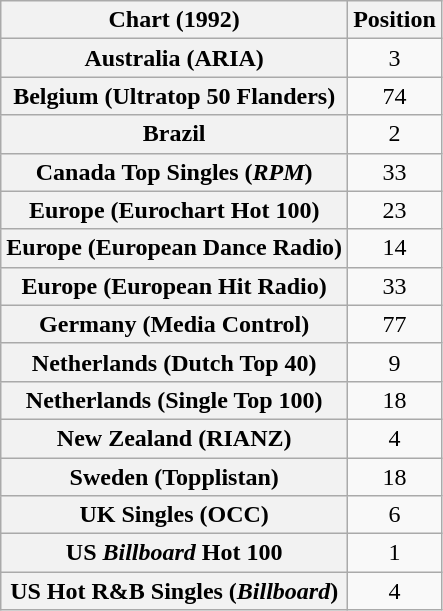<table class="wikitable sortable plainrowheaders">
<tr>
<th scope="col">Chart (1992)</th>
<th scope="col">Position</th>
</tr>
<tr>
<th scope="row">Australia (ARIA)</th>
<td align="center">3</td>
</tr>
<tr>
<th scope="row">Belgium (Ultratop 50 Flanders)</th>
<td align="center">74</td>
</tr>
<tr>
<th scope="row">Brazil</th>
<td align="center">2</td>
</tr>
<tr>
<th scope="row">Canada Top Singles (<em>RPM</em>)</th>
<td align="center">33</td>
</tr>
<tr>
<th scope="row">Europe (Eurochart Hot 100)</th>
<td align="center">23</td>
</tr>
<tr>
<th scope="row">Europe (European Dance Radio)</th>
<td align="center">14</td>
</tr>
<tr>
<th scope="row">Europe (European Hit Radio)</th>
<td align="center">33</td>
</tr>
<tr>
<th scope="row">Germany (Media Control)</th>
<td align="center">77</td>
</tr>
<tr>
<th scope="row">Netherlands (Dutch Top 40)</th>
<td align="center">9</td>
</tr>
<tr>
<th scope="row">Netherlands (Single Top 100)</th>
<td align="center">18</td>
</tr>
<tr>
<th scope="row">New Zealand (RIANZ)</th>
<td align="center">4</td>
</tr>
<tr>
<th scope="row">Sweden (Topplistan)</th>
<td align="center">18</td>
</tr>
<tr>
<th scope="row">UK Singles (OCC)</th>
<td align="center">6</td>
</tr>
<tr>
<th scope="row">US <em>Billboard</em> Hot 100</th>
<td align="center">1</td>
</tr>
<tr>
<th scope="row">US Hot R&B Singles (<em>Billboard</em>)</th>
<td align="center">4</td>
</tr>
</table>
